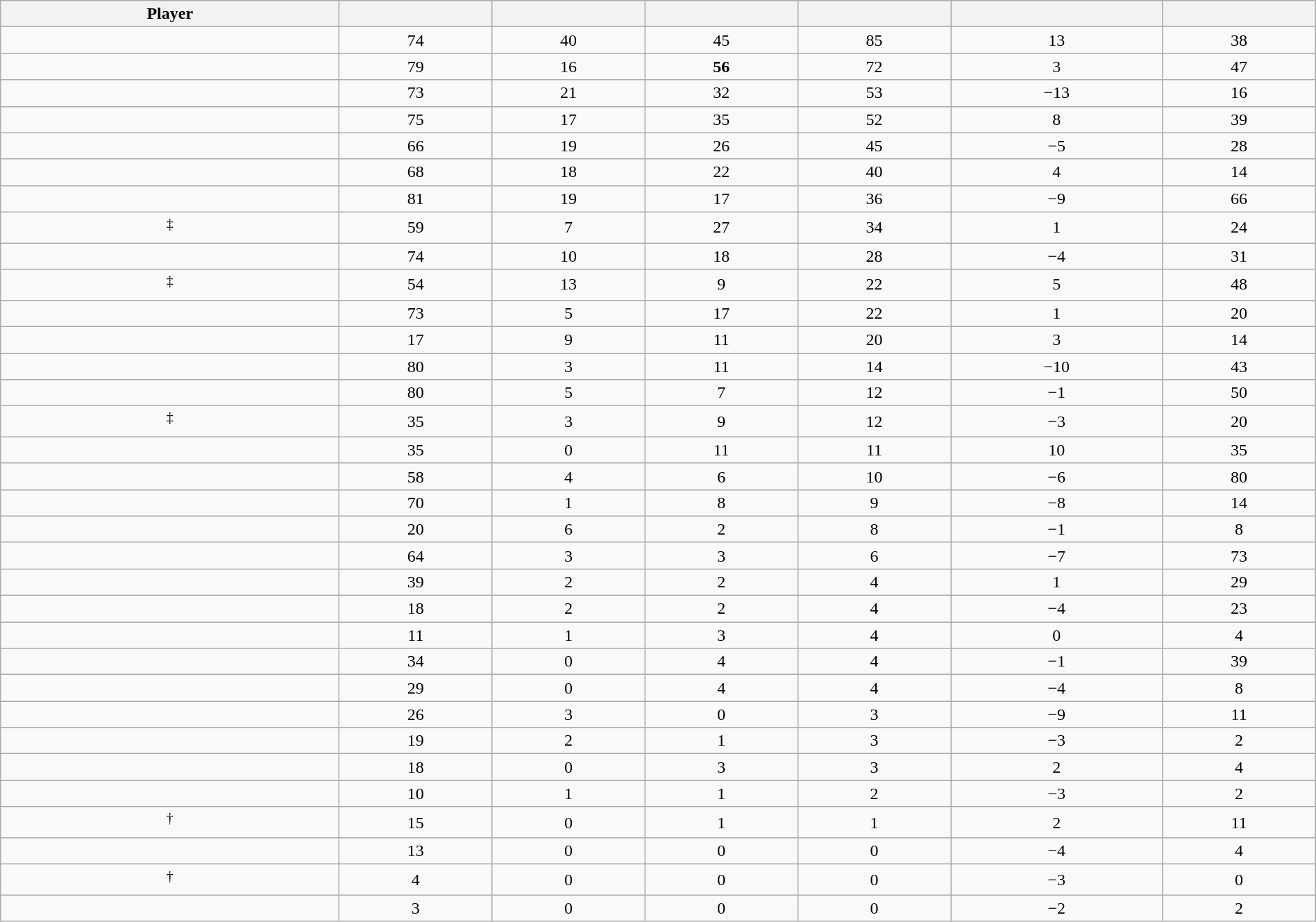<table class="wikitable sortable" style="width:100%; text-align:center;">
<tr>
<th>Player</th>
<th></th>
<th></th>
<th></th>
<th></th>
<th data-sort-type="number"></th>
<th></th>
</tr>
<tr>
<td></td>
<td>74</td>
<td>40</td>
<td>45</td>
<td>85</td>
<td>13</td>
<td>38</td>
</tr>
<tr>
<td></td>
<td>79</td>
<td>16</td>
<td><strong>56</strong></td>
<td>72</td>
<td>3</td>
<td>47</td>
</tr>
<tr>
<td></td>
<td>73</td>
<td>21</td>
<td>32</td>
<td>53</td>
<td>−13</td>
<td>16</td>
</tr>
<tr>
<td></td>
<td>75</td>
<td>17</td>
<td>35</td>
<td>52</td>
<td>8</td>
<td>39</td>
</tr>
<tr>
<td></td>
<td>66</td>
<td>19</td>
<td>26</td>
<td>45</td>
<td>−5</td>
<td>28</td>
</tr>
<tr>
<td></td>
<td>68</td>
<td>18</td>
<td>22</td>
<td>40</td>
<td>4</td>
<td>14</td>
</tr>
<tr>
<td></td>
<td>81</td>
<td>19</td>
<td>17</td>
<td>36</td>
<td>−9</td>
<td>66</td>
</tr>
<tr>
<td><sup>‡</sup></td>
<td>59</td>
<td>7</td>
<td>27</td>
<td>34</td>
<td>1</td>
<td>24</td>
</tr>
<tr>
<td></td>
<td>74</td>
<td>10</td>
<td>18</td>
<td>28</td>
<td>−4</td>
<td>31</td>
</tr>
<tr>
<td><sup>‡</sup></td>
<td>54</td>
<td>13</td>
<td>9</td>
<td>22</td>
<td>5</td>
<td>48</td>
</tr>
<tr>
<td></td>
<td>73</td>
<td>5</td>
<td>17</td>
<td>22</td>
<td>1</td>
<td>20</td>
</tr>
<tr>
<td></td>
<td>17</td>
<td>9</td>
<td>11</td>
<td>20</td>
<td>3</td>
<td>14</td>
</tr>
<tr>
<td></td>
<td>80</td>
<td>3</td>
<td>11</td>
<td>14</td>
<td>−10</td>
<td>43</td>
</tr>
<tr>
<td></td>
<td>80</td>
<td>5</td>
<td>7</td>
<td>12</td>
<td>−1</td>
<td>50</td>
</tr>
<tr>
<td><sup>‡</sup></td>
<td>35</td>
<td>3</td>
<td>9</td>
<td>12</td>
<td>−3</td>
<td>20</td>
</tr>
<tr>
<td></td>
<td>35</td>
<td>0</td>
<td>11</td>
<td>11</td>
<td>10</td>
<td>35</td>
</tr>
<tr>
<td></td>
<td>58</td>
<td>4</td>
<td>6</td>
<td>10</td>
<td>−6</td>
<td>80</td>
</tr>
<tr>
<td></td>
<td>70</td>
<td>1</td>
<td>8</td>
<td>9</td>
<td>−8</td>
<td>14</td>
</tr>
<tr>
<td></td>
<td>20</td>
<td>6</td>
<td>2</td>
<td>8</td>
<td>−1</td>
<td>8</td>
</tr>
<tr>
<td></td>
<td>64</td>
<td>3</td>
<td>3</td>
<td>6</td>
<td>−7</td>
<td>73</td>
</tr>
<tr>
<td></td>
<td>39</td>
<td>2</td>
<td>2</td>
<td>4</td>
<td>1</td>
<td>29</td>
</tr>
<tr>
<td></td>
<td>18</td>
<td>2</td>
<td>2</td>
<td>4</td>
<td>−4</td>
<td>23</td>
</tr>
<tr>
<td></td>
<td>11</td>
<td>1</td>
<td>3</td>
<td>4</td>
<td>0</td>
<td>4</td>
</tr>
<tr>
<td></td>
<td>34</td>
<td>0</td>
<td>4</td>
<td>4</td>
<td>−1</td>
<td>39</td>
</tr>
<tr>
<td></td>
<td>29</td>
<td>0</td>
<td>4</td>
<td>4</td>
<td>−4</td>
<td>8</td>
</tr>
<tr>
<td></td>
<td>26</td>
<td>3</td>
<td>0</td>
<td>3</td>
<td>−9</td>
<td>11</td>
</tr>
<tr>
<td></td>
<td>19</td>
<td>2</td>
<td>1</td>
<td>3</td>
<td>−3</td>
<td>2</td>
</tr>
<tr>
<td></td>
<td>18</td>
<td>0</td>
<td>3</td>
<td>3</td>
<td>2</td>
<td>4</td>
</tr>
<tr>
<td></td>
<td>10</td>
<td>1</td>
<td>1</td>
<td>2</td>
<td>−3</td>
<td>2</td>
</tr>
<tr>
<td><sup>†</sup></td>
<td>15</td>
<td>0</td>
<td>1</td>
<td>1</td>
<td>2</td>
<td>11</td>
</tr>
<tr>
<td></td>
<td>13</td>
<td>0</td>
<td>0</td>
<td>0</td>
<td>−4</td>
<td>4</td>
</tr>
<tr>
<td><sup>†</sup></td>
<td>4</td>
<td>0</td>
<td>0</td>
<td>0</td>
<td>−3</td>
<td>0</td>
</tr>
<tr>
<td></td>
<td>3</td>
<td>0</td>
<td>0</td>
<td>0</td>
<td>−2</td>
<td>2</td>
</tr>
</table>
